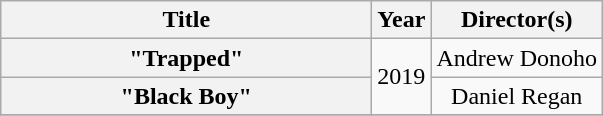<table class="wikitable plainrowheaders" style="text-align:center;">
<tr>
<th scope="col" style="width:15em;">Title</th>
<th scope="col">Year</th>
<th scope="col">Director(s)</th>
</tr>
<tr>
<th scope="row">"Trapped"</th>
<td rowspan="2">2019</td>
<td>Andrew Donoho</td>
</tr>
<tr>
<th scope="row">"Black Boy"</th>
<td>Daniel Regan</td>
</tr>
<tr>
</tr>
</table>
